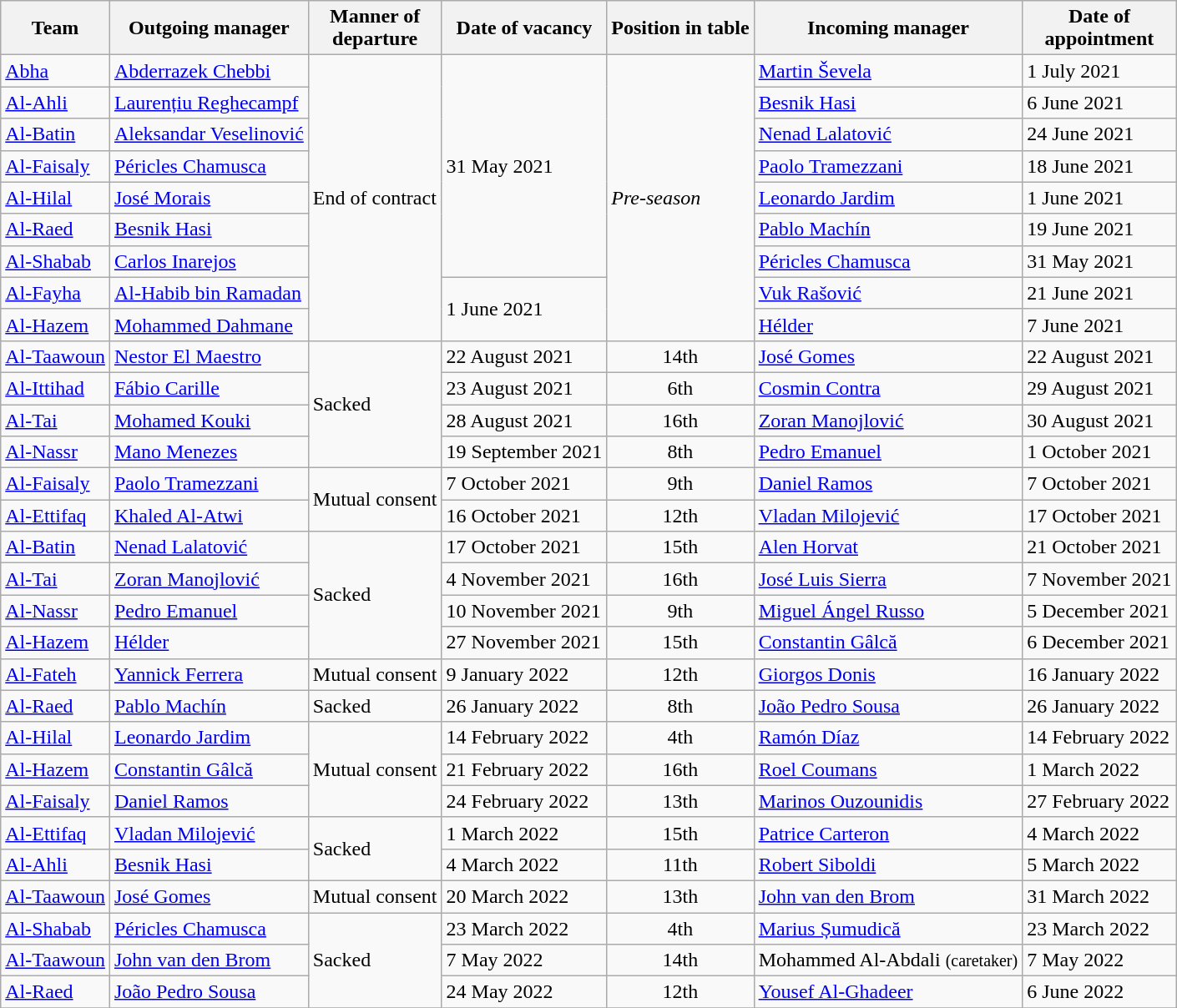<table class="wikitable sortable">
<tr>
<th>Team</th>
<th>Outgoing manager</th>
<th>Manner of<br>departure</th>
<th>Date of vacancy</th>
<th>Position in table</th>
<th>Incoming manager</th>
<th>Date of<br>appointment</th>
</tr>
<tr>
<td><a href='#'>Abha</a></td>
<td> <a href='#'>Abderrazek Chebbi</a></td>
<td rowspan=9>End of contract</td>
<td rowspan=7>31 May 2021</td>
<td rowspan=9><em>Pre-season</em></td>
<td> <a href='#'>Martin Ševela</a></td>
<td>1 July 2021</td>
</tr>
<tr>
<td><a href='#'>Al-Ahli</a></td>
<td> <a href='#'>Laurențiu Reghecampf</a></td>
<td> <a href='#'>Besnik Hasi</a></td>
<td>6 June 2021</td>
</tr>
<tr>
<td><a href='#'>Al-Batin</a></td>
<td> <a href='#'>Aleksandar Veselinović</a></td>
<td> <a href='#'>Nenad Lalatović</a></td>
<td>24 June 2021</td>
</tr>
<tr>
<td><a href='#'>Al-Faisaly</a></td>
<td> <a href='#'>Péricles Chamusca</a></td>
<td> <a href='#'>Paolo Tramezzani</a></td>
<td>18 June 2021</td>
</tr>
<tr>
<td><a href='#'>Al-Hilal</a></td>
<td> <a href='#'>José Morais</a></td>
<td> <a href='#'>Leonardo Jardim</a></td>
<td>1 June 2021</td>
</tr>
<tr>
<td><a href='#'>Al-Raed</a></td>
<td> <a href='#'>Besnik Hasi</a></td>
<td> <a href='#'>Pablo Machín</a></td>
<td>19 June 2021</td>
</tr>
<tr>
<td><a href='#'>Al-Shabab</a></td>
<td> <a href='#'>Carlos Inarejos</a></td>
<td> <a href='#'>Péricles Chamusca</a></td>
<td>31 May 2021</td>
</tr>
<tr>
<td><a href='#'>Al-Fayha</a></td>
<td> <a href='#'>Al-Habib bin Ramadan</a></td>
<td rowspan=2>1 June 2021</td>
<td> <a href='#'>Vuk Rašović</a></td>
<td>21 June 2021</td>
</tr>
<tr>
<td><a href='#'>Al-Hazem</a></td>
<td> <a href='#'>Mohammed Dahmane</a></td>
<td> <a href='#'>Hélder</a></td>
<td>7 June 2021</td>
</tr>
<tr>
<td><a href='#'>Al-Taawoun</a></td>
<td> <a href='#'>Nestor El Maestro</a></td>
<td rowspan=4>Sacked</td>
<td>22 August 2021</td>
<td align=center>14th</td>
<td> <a href='#'>José Gomes</a></td>
<td>22 August 2021</td>
</tr>
<tr>
<td><a href='#'>Al-Ittihad</a></td>
<td> <a href='#'>Fábio Carille</a></td>
<td>23 August 2021</td>
<td align=center>6th</td>
<td> <a href='#'>Cosmin Contra</a></td>
<td>29 August 2021</td>
</tr>
<tr>
<td><a href='#'>Al-Tai</a></td>
<td> <a href='#'>Mohamed Kouki</a></td>
<td>28 August 2021</td>
<td align=center>16th</td>
<td> <a href='#'>Zoran Manojlović</a></td>
<td>30 August 2021</td>
</tr>
<tr>
<td><a href='#'>Al-Nassr</a></td>
<td> <a href='#'>Mano Menezes</a></td>
<td>19 September 2021</td>
<td align=center>8th</td>
<td> <a href='#'>Pedro Emanuel</a></td>
<td>1 October 2021</td>
</tr>
<tr>
<td><a href='#'>Al-Faisaly</a></td>
<td> <a href='#'>Paolo Tramezzani</a></td>
<td rowspan=2>Mutual consent</td>
<td>7 October 2021</td>
<td align=center>9th</td>
<td> <a href='#'>Daniel Ramos</a></td>
<td>7 October 2021</td>
</tr>
<tr>
<td><a href='#'>Al-Ettifaq</a></td>
<td> <a href='#'>Khaled Al-Atwi</a></td>
<td>16 October 2021</td>
<td align=center>12th</td>
<td> <a href='#'>Vladan Milojević</a></td>
<td>17 October 2021</td>
</tr>
<tr>
<td><a href='#'>Al-Batin</a></td>
<td> <a href='#'>Nenad Lalatović</a></td>
<td rowspan=4>Sacked</td>
<td>17 October 2021</td>
<td align=center>15th</td>
<td> <a href='#'>Alen Horvat</a></td>
<td>21 October 2021</td>
</tr>
<tr>
<td><a href='#'>Al-Tai</a></td>
<td> <a href='#'>Zoran Manojlović</a></td>
<td>4 November 2021</td>
<td align=center>16th</td>
<td> <a href='#'>José Luis Sierra</a></td>
<td>7 November 2021</td>
</tr>
<tr>
<td><a href='#'>Al-Nassr</a></td>
<td> <a href='#'>Pedro Emanuel</a></td>
<td>10 November 2021</td>
<td align=center>9th</td>
<td> <a href='#'>Miguel Ángel Russo</a></td>
<td>5 December 2021</td>
</tr>
<tr>
<td><a href='#'>Al-Hazem</a></td>
<td> <a href='#'>Hélder</a></td>
<td>27 November 2021</td>
<td align=center>15th</td>
<td> <a href='#'>Constantin Gâlcă</a></td>
<td>6 December 2021</td>
</tr>
<tr>
<td><a href='#'>Al-Fateh</a></td>
<td> <a href='#'>Yannick Ferrera</a></td>
<td>Mutual consent</td>
<td>9 January 2022</td>
<td align=center>12th</td>
<td> <a href='#'>Giorgos Donis</a></td>
<td>16 January 2022</td>
</tr>
<tr>
<td><a href='#'>Al-Raed</a></td>
<td> <a href='#'>Pablo Machín</a></td>
<td>Sacked</td>
<td>26 January 2022</td>
<td align=center>8th</td>
<td> <a href='#'>João Pedro Sousa</a></td>
<td>26 January 2022</td>
</tr>
<tr>
<td><a href='#'>Al-Hilal</a></td>
<td> <a href='#'>Leonardo Jardim</a></td>
<td rowspan=3>Mutual consent</td>
<td>14 February 2022</td>
<td align=center>4th</td>
<td> <a href='#'>Ramón Díaz</a></td>
<td>14 February 2022</td>
</tr>
<tr>
<td><a href='#'>Al-Hazem</a></td>
<td> <a href='#'>Constantin Gâlcă</a></td>
<td>21 February 2022</td>
<td align=center>16th</td>
<td> <a href='#'>Roel Coumans</a></td>
<td>1 March 2022</td>
</tr>
<tr>
<td><a href='#'>Al-Faisaly</a></td>
<td> <a href='#'>Daniel Ramos</a></td>
<td>24 February 2022</td>
<td align=center>13th</td>
<td> <a href='#'>Marinos Ouzounidis</a></td>
<td>27 February 2022</td>
</tr>
<tr>
<td><a href='#'>Al-Ettifaq</a></td>
<td> <a href='#'>Vladan Milojević</a></td>
<td rowspan=2>Sacked</td>
<td>1 March 2022</td>
<td align=center>15th</td>
<td> <a href='#'>Patrice Carteron</a></td>
<td>4 March 2022</td>
</tr>
<tr>
<td><a href='#'>Al-Ahli</a></td>
<td> <a href='#'>Besnik Hasi</a></td>
<td>4 March 2022</td>
<td align=center>11th</td>
<td> <a href='#'>Robert Siboldi</a></td>
<td>5 March 2022</td>
</tr>
<tr>
<td><a href='#'>Al-Taawoun</a></td>
<td> <a href='#'>José Gomes</a></td>
<td>Mutual consent</td>
<td>20 March 2022</td>
<td align=center>13th</td>
<td> <a href='#'>John van den Brom</a></td>
<td>31 March 2022</td>
</tr>
<tr>
<td><a href='#'>Al-Shabab</a></td>
<td> <a href='#'>Péricles Chamusca</a></td>
<td rowspan=3>Sacked</td>
<td>23 March 2022</td>
<td align=center>4th</td>
<td> <a href='#'>Marius Șumudică</a></td>
<td>23 March 2022</td>
</tr>
<tr>
<td><a href='#'>Al-Taawoun</a></td>
<td> <a href='#'>John van den Brom</a></td>
<td>7 May 2022</td>
<td align=center>14th</td>
<td> Mohammed Al-Abdali <small>(caretaker)</small></td>
<td>7 May 2022</td>
</tr>
<tr>
<td><a href='#'>Al-Raed</a></td>
<td> <a href='#'>João Pedro Sousa</a></td>
<td>24 May 2022</td>
<td align=center>12th</td>
<td> <a href='#'>Yousef Al-Ghadeer</a></td>
<td>6 June 2022</td>
</tr>
<tr>
</tr>
</table>
